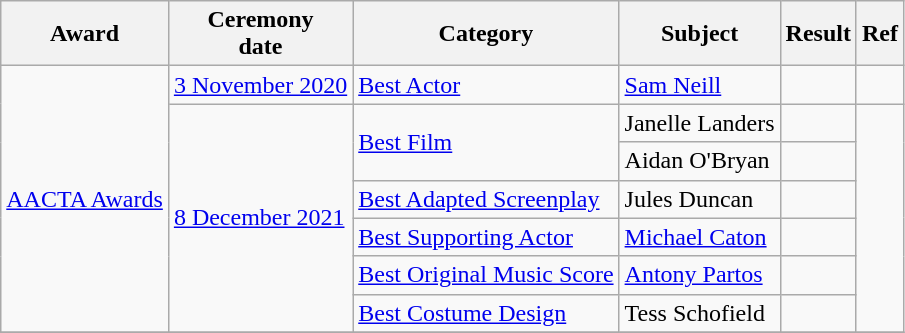<table class="wikitable">
<tr>
<th>Award</th>
<th>Ceremony<br>date</th>
<th>Category</th>
<th>Subject</th>
<th>Result</th>
<th>Ref</th>
</tr>
<tr>
<td rowspan=7><a href='#'>AACTA Awards</a></td>
<td><a href='#'>3 November 2020</a></td>
<td><a href='#'>Best Actor</a></td>
<td><a href='#'>Sam Neill</a></td>
<td></td>
<td></td>
</tr>
<tr>
<td rowspan=6><a href='#'>8 December 2021</a></td>
<td rowspan=2><a href='#'>Best Film</a></td>
<td>Janelle Landers</td>
<td></td>
<td rowspan=6></td>
</tr>
<tr>
<td>Aidan O'Bryan</td>
<td></td>
</tr>
<tr>
<td><a href='#'>Best Adapted Screenplay</a></td>
<td>Jules Duncan</td>
<td></td>
</tr>
<tr>
<td><a href='#'>Best Supporting Actor</a></td>
<td><a href='#'>Michael Caton</a></td>
<td></td>
</tr>
<tr>
<td><a href='#'>Best Original Music Score</a></td>
<td><a href='#'>Antony Partos</a></td>
<td></td>
</tr>
<tr>
<td><a href='#'>Best Costume Design</a></td>
<td>Tess Schofield</td>
<td></td>
</tr>
<tr>
</tr>
</table>
